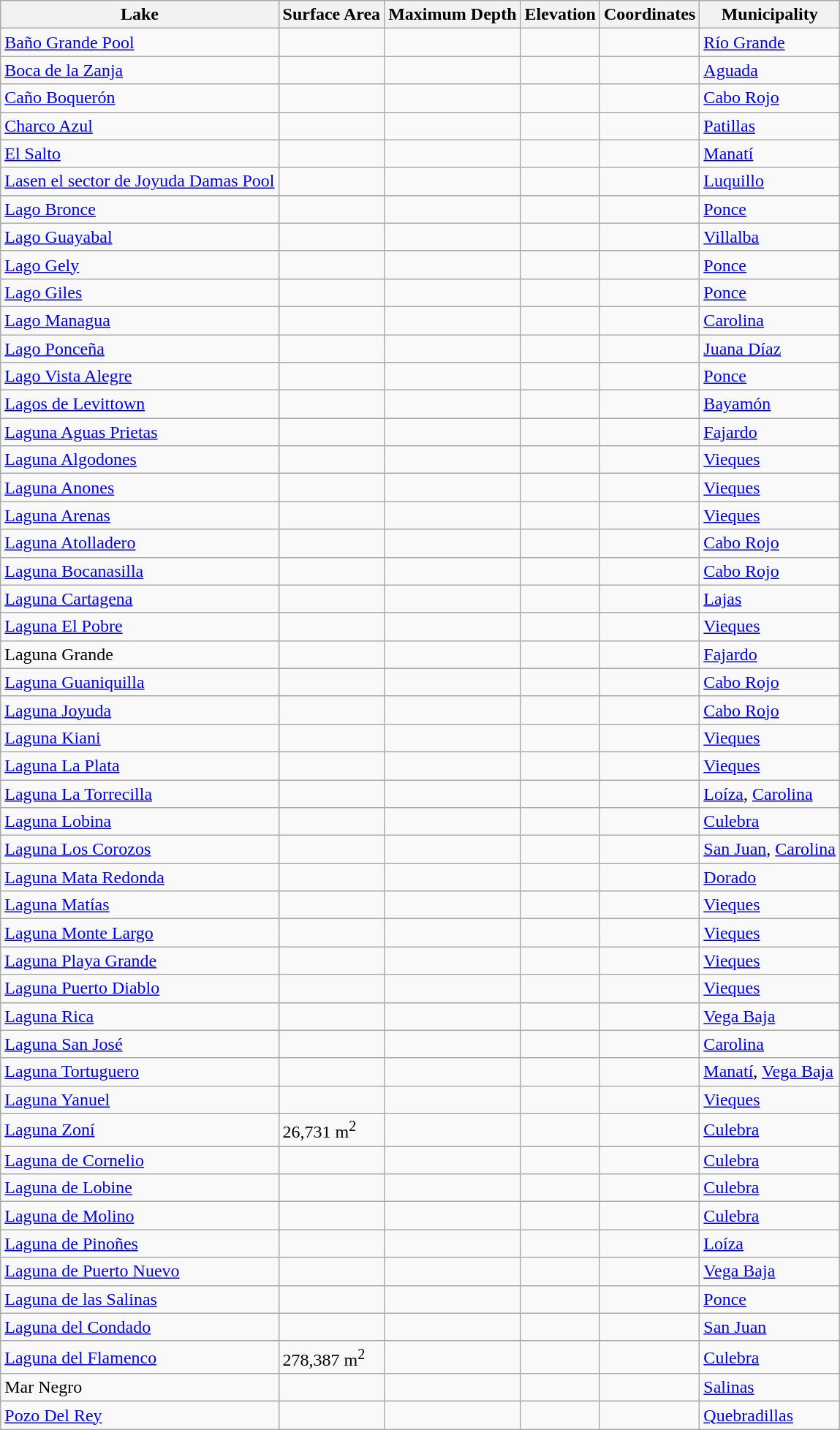<table class="wikitable sortable">
<tr>
<th>Lake</th>
<th>Surface Area</th>
<th>Maximum Depth</th>
<th>Elevation</th>
<th>Coordinates</th>
<th>Municipality</th>
</tr>
<tr>
<td><a href='#'>Baño Grande Pool</a></td>
<td></td>
<td></td>
<td></td>
<td></td>
<td><a href='#'>Río Grande</a></td>
</tr>
<tr>
<td><a href='#'>Boca de la Zanja</a></td>
<td></td>
<td></td>
<td></td>
<td></td>
<td><a href='#'>Aguada</a></td>
</tr>
<tr>
<td><a href='#'>Caño Boquerón</a></td>
<td></td>
<td></td>
<td></td>
<td></td>
<td><a href='#'>Cabo Rojo</a></td>
</tr>
<tr>
<td><a href='#'>Charco Azul</a></td>
<td></td>
<td></td>
<td></td>
<td></td>
<td><a href='#'>Patillas</a></td>
</tr>
<tr>
<td><a href='#'>El Salto</a></td>
<td></td>
<td></td>
<td></td>
<td></td>
<td><a href='#'>Manatí</a></td>
</tr>
<tr>
<td><a href='#'>Lasen el sector de Joyuda Damas Pool</a></td>
<td></td>
<td></td>
<td></td>
<td></td>
<td><a href='#'>Luquillo</a></td>
</tr>
<tr>
<td><a href='#'>Lago Bronce</a></td>
<td></td>
<td></td>
<td></td>
<td></td>
<td><a href='#'>Ponce</a></td>
</tr>
<tr>
<td><a href='#'>Lago Guayabal</a></td>
<td></td>
<td></td>
<td></td>
<td></td>
<td><a href='#'>Villalba</a></td>
</tr>
<tr>
<td><a href='#'>Lago Gely</a></td>
<td></td>
<td></td>
<td></td>
<td></td>
<td><a href='#'>Ponce</a></td>
</tr>
<tr>
<td><a href='#'>Lago Giles</a></td>
<td></td>
<td></td>
<td></td>
<td></td>
<td><a href='#'>Ponce</a></td>
</tr>
<tr>
<td><a href='#'>Lago Managua</a></td>
<td></td>
<td></td>
<td></td>
<td></td>
<td><a href='#'>Carolina</a></td>
</tr>
<tr>
<td><a href='#'>Lago Ponceña</a></td>
<td></td>
<td></td>
<td></td>
<td></td>
<td><a href='#'>Juana Díaz</a></td>
</tr>
<tr>
<td><a href='#'>Lago Vista Alegre</a></td>
<td></td>
<td></td>
<td></td>
<td></td>
<td><a href='#'>Ponce</a></td>
</tr>
<tr>
<td><a href='#'>Lagos de Levittown</a></td>
<td></td>
<td></td>
<td></td>
<td></td>
<td><a href='#'>Bayamón</a></td>
</tr>
<tr>
<td><a href='#'>Laguna Aguas Prietas</a></td>
<td></td>
<td></td>
<td></td>
<td></td>
<td><a href='#'>Fajardo</a></td>
</tr>
<tr>
<td><a href='#'>Laguna Algodones</a></td>
<td></td>
<td></td>
<td></td>
<td></td>
<td><a href='#'>Vieques</a></td>
</tr>
<tr>
<td><a href='#'>Laguna Anones</a></td>
<td></td>
<td></td>
<td></td>
<td></td>
<td><a href='#'>Vieques</a></td>
</tr>
<tr>
<td><a href='#'>Laguna Arenas</a></td>
<td></td>
<td></td>
<td></td>
<td></td>
<td><a href='#'>Vieques</a></td>
</tr>
<tr>
<td><a href='#'>Laguna Atolladero</a></td>
<td></td>
<td></td>
<td></td>
<td></td>
<td><a href='#'>Cabo Rojo</a></td>
</tr>
<tr>
<td><a href='#'>Laguna Bocanasilla</a></td>
<td></td>
<td></td>
<td></td>
<td></td>
<td><a href='#'>Cabo Rojo</a></td>
</tr>
<tr>
<td><a href='#'>Laguna Cartagena</a></td>
<td></td>
<td></td>
<td></td>
<td></td>
<td><a href='#'>Lajas</a></td>
</tr>
<tr>
<td><a href='#'>Laguna El Pobre</a></td>
<td></td>
<td></td>
<td></td>
<td></td>
<td><a href='#'>Vieques</a></td>
</tr>
<tr>
<td>Laguna Grande</td>
<td></td>
<td></td>
<td></td>
<td></td>
<td><a href='#'>Fajardo</a></td>
</tr>
<tr>
<td><a href='#'>Laguna Guaniquilla</a></td>
<td></td>
<td></td>
<td></td>
<td></td>
<td><a href='#'>Cabo Rojo</a></td>
</tr>
<tr>
<td><a href='#'>Laguna Joyuda</a></td>
<td></td>
<td></td>
<td></td>
<td></td>
<td><a href='#'>Cabo Rojo</a></td>
</tr>
<tr>
<td><a href='#'>Laguna Kiani</a></td>
<td></td>
<td></td>
<td></td>
<td></td>
<td><a href='#'>Vieques</a></td>
</tr>
<tr>
<td><a href='#'>Laguna La Plata</a></td>
<td></td>
<td></td>
<td></td>
<td></td>
<td><a href='#'>Vieques</a></td>
</tr>
<tr>
<td><a href='#'>Laguna La Torrecilla</a></td>
<td></td>
<td></td>
<td></td>
<td></td>
<td><a href='#'>Loíza</a>, <a href='#'>Carolina</a></td>
</tr>
<tr>
<td><a href='#'>Laguna Lobina</a></td>
<td></td>
<td></td>
<td></td>
<td></td>
<td><a href='#'>Culebra</a></td>
</tr>
<tr>
<td><a href='#'>Laguna Los Corozos</a></td>
<td></td>
<td></td>
<td></td>
<td></td>
<td><a href='#'>San Juan</a>, <a href='#'>Carolina</a></td>
</tr>
<tr>
<td><a href='#'>Laguna Mata Redonda</a></td>
<td></td>
<td></td>
<td></td>
<td></td>
<td><a href='#'>Dorado</a></td>
</tr>
<tr>
<td><a href='#'>Laguna Matías</a></td>
<td></td>
<td></td>
<td></td>
<td></td>
<td><a href='#'>Vieques</a></td>
</tr>
<tr>
<td><a href='#'>Laguna Monte Largo</a></td>
<td></td>
<td></td>
<td></td>
<td></td>
<td><a href='#'>Vieques</a></td>
</tr>
<tr>
<td><a href='#'>Laguna Playa Grande</a></td>
<td></td>
<td></td>
<td></td>
<td></td>
<td><a href='#'>Vieques</a></td>
</tr>
<tr>
<td><a href='#'>Laguna Puerto Diablo</a></td>
<td></td>
<td></td>
<td></td>
<td></td>
<td><a href='#'>Vieques</a></td>
</tr>
<tr>
<td><a href='#'>Laguna Rica</a></td>
<td></td>
<td></td>
<td></td>
<td></td>
<td><a href='#'>Vega Baja</a></td>
</tr>
<tr>
<td><a href='#'>Laguna San José</a></td>
<td></td>
<td></td>
<td></td>
<td></td>
<td><a href='#'>Carolina</a></td>
</tr>
<tr>
<td><a href='#'>Laguna Tortuguero</a></td>
<td></td>
<td></td>
<td></td>
<td></td>
<td><a href='#'>Manatí</a>, <a href='#'>Vega Baja</a></td>
</tr>
<tr>
<td><a href='#'>Laguna Yanuel</a></td>
<td></td>
<td></td>
<td></td>
<td></td>
<td><a href='#'>Vieques</a></td>
</tr>
<tr>
<td><a href='#'>Laguna Zoní</a></td>
<td>26,731 m<sup>2</sup></td>
<td></td>
<td></td>
<td></td>
<td><a href='#'>Culebra</a></td>
</tr>
<tr>
<td><a href='#'>Laguna de Cornelio</a></td>
<td></td>
<td></td>
<td></td>
<td></td>
<td><a href='#'>Culebra</a></td>
</tr>
<tr>
<td><a href='#'>Laguna de Lobine</a></td>
<td></td>
<td></td>
<td></td>
<td></td>
<td><a href='#'>Culebra</a></td>
</tr>
<tr>
<td><a href='#'>Laguna de Molino</a></td>
<td></td>
<td></td>
<td></td>
<td></td>
<td><a href='#'>Culebra</a></td>
</tr>
<tr>
<td><a href='#'>Laguna de Pinoñes</a></td>
<td></td>
<td></td>
<td></td>
<td></td>
<td><a href='#'>Loíza</a></td>
</tr>
<tr>
<td><a href='#'>Laguna de Puerto Nuevo</a></td>
<td></td>
<td></td>
<td></td>
<td></td>
<td><a href='#'>Vega Baja</a></td>
</tr>
<tr>
<td><a href='#'>Laguna de las Salinas</a></td>
<td></td>
<td></td>
<td></td>
<td></td>
<td><a href='#'>Ponce</a></td>
</tr>
<tr>
<td><a href='#'>Laguna del Condado</a></td>
<td></td>
<td></td>
<td></td>
<td></td>
<td><a href='#'>San Juan</a></td>
</tr>
<tr>
<td><a href='#'>Laguna del Flamenco</a></td>
<td>278,387 m<sup>2</sup></td>
<td></td>
<td></td>
<td></td>
<td><a href='#'>Culebra</a></td>
</tr>
<tr>
<td>Mar Negro</td>
<td></td>
<td></td>
<td></td>
<td></td>
<td><a href='#'>Salinas</a></td>
</tr>
<tr>
<td><a href='#'>Pozo Del Rey</a></td>
<td></td>
<td></td>
<td></td>
<td></td>
<td><a href='#'>Quebradillas</a></td>
</tr>
</table>
